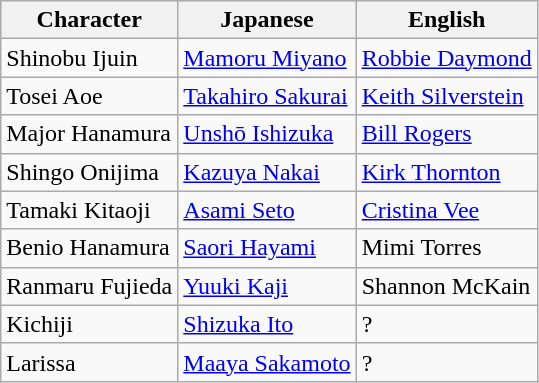<table class="wikitable">
<tr>
<th>Character</th>
<th>Japanese</th>
<th>English</th>
</tr>
<tr>
<td>Shinobu Ijuin</td>
<td><a href='#'>Mamoru Miyano</a></td>
<td><a href='#'>Robbie Daymond</a></td>
</tr>
<tr>
<td>Tosei Aoe</td>
<td><a href='#'>Takahiro Sakurai</a></td>
<td><a href='#'>Keith Silverstein</a></td>
</tr>
<tr>
<td>Major Hanamura</td>
<td><a href='#'>Unshō Ishizuka</a></td>
<td><a href='#'>Bill Rogers</a></td>
</tr>
<tr>
<td>Shingo Onijima</td>
<td><a href='#'>Kazuya Nakai</a></td>
<td><a href='#'>Kirk Thornton</a></td>
</tr>
<tr>
<td>Tamaki Kitaoji</td>
<td><a href='#'>Asami Seto</a></td>
<td><a href='#'>Cristina Vee</a></td>
</tr>
<tr>
<td>Benio Hanamura</td>
<td><a href='#'>Saori Hayami</a></td>
<td>Mimi Torres</td>
</tr>
<tr>
<td>Ranmaru Fujieda</td>
<td><a href='#'>Yuuki Kaji</a></td>
<td>Shannon McKain</td>
</tr>
<tr>
<td>Kichiji</td>
<td><a href='#'>Shizuka Ito</a></td>
<td>?</td>
</tr>
<tr>
<td>Larissa</td>
<td><a href='#'>Maaya Sakamoto</a></td>
<td>?</td>
</tr>
</table>
